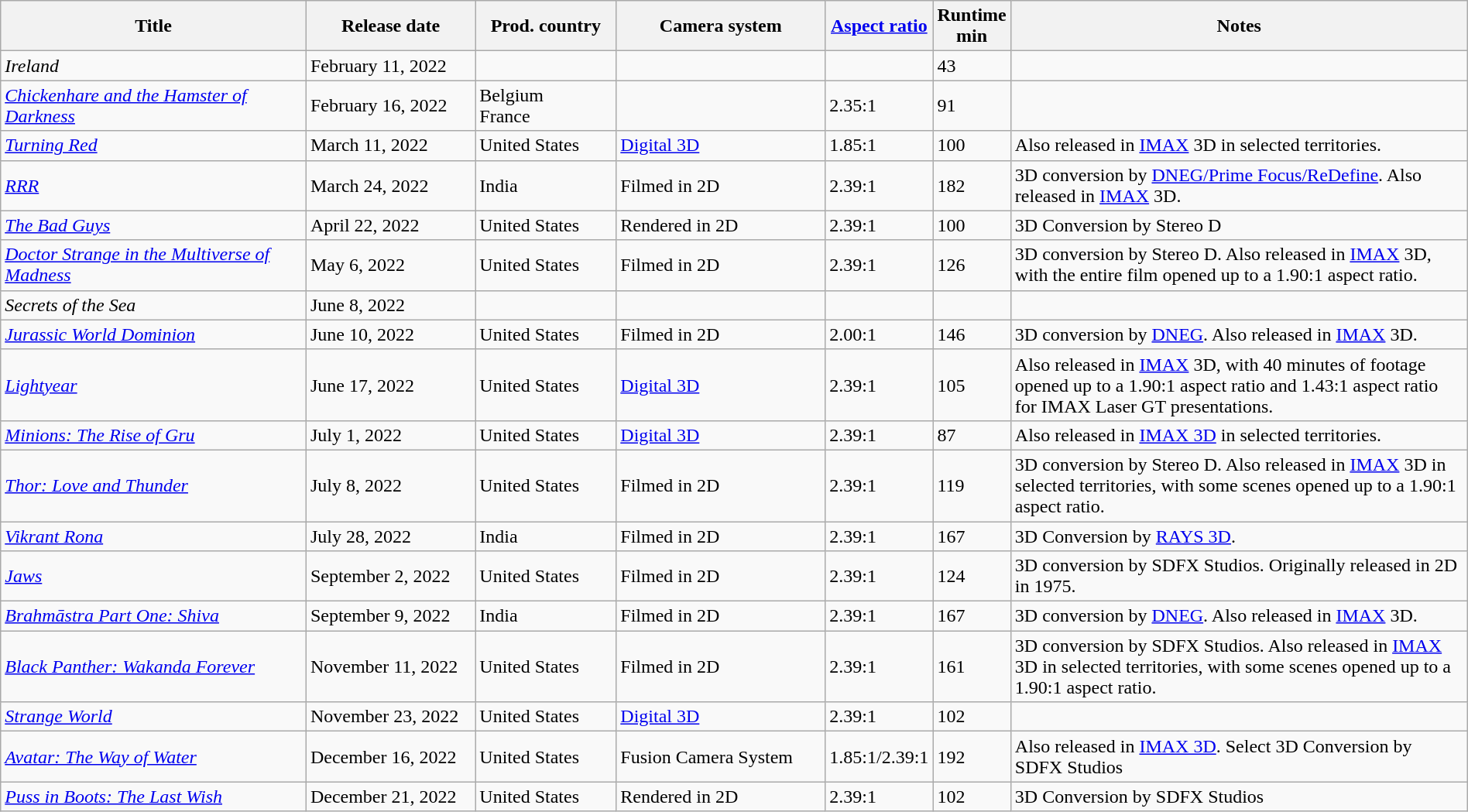<table class="wikitable sortable" width="100%">
<tr>
<th width="22%">Title</th>
<th width="12%">Release date</th>
<th width="10%">Prod. country</th>
<th width="15%">Camera system</th>
<th width="5%"><a href='#'>Aspect ratio</a></th>
<th width="3%">Runtime min</th>
<th class="unsortable" width="33%">Notes</th>
</tr>
<tr>
<td><em>Ireland</em></td>
<td>February 11, 2022</td>
<td></td>
<td></td>
<td></td>
<td>43</td>
<td></td>
</tr>
<tr>
<td><em><a href='#'>Chickenhare and the Hamster of Darkness</a></em></td>
<td>February 16, 2022</td>
<td>Belgium<br>France</td>
<td></td>
<td>2.35:1</td>
<td>91</td>
<td></td>
</tr>
<tr>
<td><em><a href='#'>Turning Red</a></em></td>
<td>March 11, 2022</td>
<td>United States</td>
<td><a href='#'>Digital 3D</a></td>
<td>1.85:1</td>
<td>100</td>
<td>Also released in <a href='#'>IMAX</a> 3D in selected territories.</td>
</tr>
<tr>
<td><em><a href='#'>RRR</a></em></td>
<td>March 24, 2022</td>
<td>India</td>
<td>Filmed in 2D</td>
<td>2.39:1</td>
<td>182</td>
<td>3D conversion by <a href='#'>DNEG/Prime Focus/ReDefine</a>. Also released in <a href='#'>IMAX</a> 3D.</td>
</tr>
<tr>
<td><a href='#'><em>The Bad Guys</em></a></td>
<td>April 22, 2022</td>
<td>United States</td>
<td>Rendered in 2D</td>
<td>2.39:1</td>
<td>100</td>
<td>3D Conversion by Stereo D</td>
</tr>
<tr>
<td><em><a href='#'>Doctor Strange in the Multiverse of Madness</a></em></td>
<td>May 6, 2022</td>
<td>United States</td>
<td>Filmed in 2D</td>
<td>2.39:1</td>
<td>126</td>
<td>3D conversion by Stereo D. Also released in <a href='#'>IMAX</a> 3D, with the entire film opened up to a 1.90:1 aspect ratio.</td>
</tr>
<tr>
<td><em>Secrets of the Sea</em></td>
<td>June 8, 2022</td>
<td></td>
<td></td>
<td></td>
<td></td>
<td></td>
</tr>
<tr>
<td><em><a href='#'>Jurassic World Dominion</a></em></td>
<td>June 10, 2022</td>
<td>United States</td>
<td>Filmed in 2D</td>
<td>2.00:1</td>
<td>146</td>
<td>3D conversion by <a href='#'>DNEG</a>. Also released in <a href='#'>IMAX</a> 3D.</td>
</tr>
<tr>
<td><em><a href='#'>Lightyear</a></em></td>
<td>June 17, 2022</td>
<td>United States</td>
<td><a href='#'>Digital 3D</a></td>
<td>2.39:1</td>
<td>105</td>
<td>Also released in <a href='#'>IMAX</a> 3D, with 40 minutes of footage opened up to a 1.90:1 aspect ratio and 1.43:1 aspect ratio for IMAX Laser GT presentations.</td>
</tr>
<tr>
<td><em><a href='#'>Minions: The Rise of Gru</a></em></td>
<td>July 1, 2022</td>
<td>United States</td>
<td><a href='#'>Digital 3D</a></td>
<td>2.39:1</td>
<td>87</td>
<td>Also released in <a href='#'>IMAX 3D</a> in selected territories.</td>
</tr>
<tr>
<td><em><a href='#'>Thor: Love and Thunder</a></em></td>
<td>July 8, 2022</td>
<td>United States</td>
<td>Filmed in 2D</td>
<td>2.39:1</td>
<td>119</td>
<td>3D conversion by Stereo D. Also released in <a href='#'>IMAX</a> 3D in selected territories, with some scenes opened up to a 1.90:1 aspect ratio.</td>
</tr>
<tr>
<td><em><a href='#'>Vikrant Rona</a></em></td>
<td>July 28, 2022</td>
<td>India</td>
<td>Filmed in 2D</td>
<td>2.39:1</td>
<td>167</td>
<td>3D Conversion by <a href='#'>RAYS 3D</a>.</td>
</tr>
<tr>
<td><em><a href='#'>Jaws</a></em></td>
<td>September 2, 2022</td>
<td>United States</td>
<td>Filmed in 2D</td>
<td>2.39:1</td>
<td>124</td>
<td>3D conversion by SDFX Studios. Originally released in 2D in 1975.</td>
</tr>
<tr>
<td><em><a href='#'>Brahmāstra Part One: Shiva</a></em></td>
<td>September 9, 2022</td>
<td>India</td>
<td>Filmed in 2D</td>
<td>2.39:1</td>
<td>167</td>
<td>3D conversion by <a href='#'>DNEG</a>. Also released in <a href='#'>IMAX</a> 3D.</td>
</tr>
<tr>
<td><em><a href='#'>Black Panther: Wakanda Forever</a></em></td>
<td>November 11, 2022</td>
<td>United States</td>
<td>Filmed in 2D</td>
<td>2.39:1</td>
<td>161</td>
<td>3D conversion by SDFX Studios. Also released in <a href='#'>IMAX</a> 3D in selected territories, with some scenes opened up to a 1.90:1 aspect ratio.</td>
</tr>
<tr>
<td><a href='#'><em>Strange World</em></a></td>
<td>November 23, 2022</td>
<td>United States</td>
<td><a href='#'>Digital 3D</a></td>
<td>2.39:1</td>
<td>102</td>
<td></td>
</tr>
<tr>
<td><em><a href='#'>Avatar: The Way of Water</a></em></td>
<td>December 16, 2022</td>
<td>United States</td>
<td>Fusion Camera System</td>
<td>1.85:1/2.39:1</td>
<td>192</td>
<td>Also released in <a href='#'>IMAX 3D</a>. Select 3D Conversion by SDFX Studios</td>
</tr>
<tr>
<td><em><a href='#'>Puss in Boots: The Last Wish</a></em></td>
<td>December 21, 2022</td>
<td>United States</td>
<td>Rendered in 2D</td>
<td>2.39:1</td>
<td>102</td>
<td>3D Conversion by SDFX Studios</td>
</tr>
</table>
